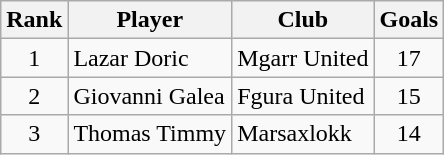<table class="wikitable" style="text-align:center">
<tr>
<th>Rank</th>
<th>Player</th>
<th>Club</th>
<th>Goals</th>
</tr>
<tr>
<td>1</td>
<td align=left> Lazar Doric</td>
<td align=left>Mgarr United</td>
<td>17</td>
</tr>
<tr>
<td>2</td>
<td align=left> Giovanni Galea</td>
<td align=left>Fgura United</td>
<td>15</td>
</tr>
<tr>
<td>3</td>
<td align=left> Thomas Timmy</td>
<td align=left>Marsaxlokk</td>
<td>14</td>
</tr>
</table>
